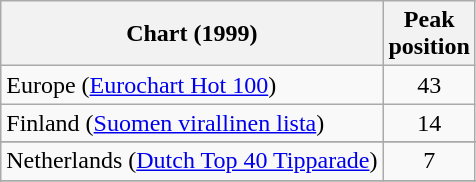<table class="wikitable sortable">
<tr>
<th>Chart (1999)</th>
<th>Peak<br>position</th>
</tr>
<tr>
<td>Europe (<a href='#'>Eurochart Hot 100</a>)</td>
<td style="text-align:center;">43</td>
</tr>
<tr>
<td>Finland (<a href='#'>Suomen virallinen lista</a>)</td>
<td style="text-align:center;">14</td>
</tr>
<tr>
</tr>
<tr>
</tr>
<tr>
<td>Netherlands (<a href='#'>Dutch Top 40 Tipparade</a>)</td>
<td style="text-align:center;">7</td>
</tr>
<tr>
</tr>
<tr>
</tr>
<tr>
</tr>
<tr>
</tr>
<tr>
</tr>
</table>
